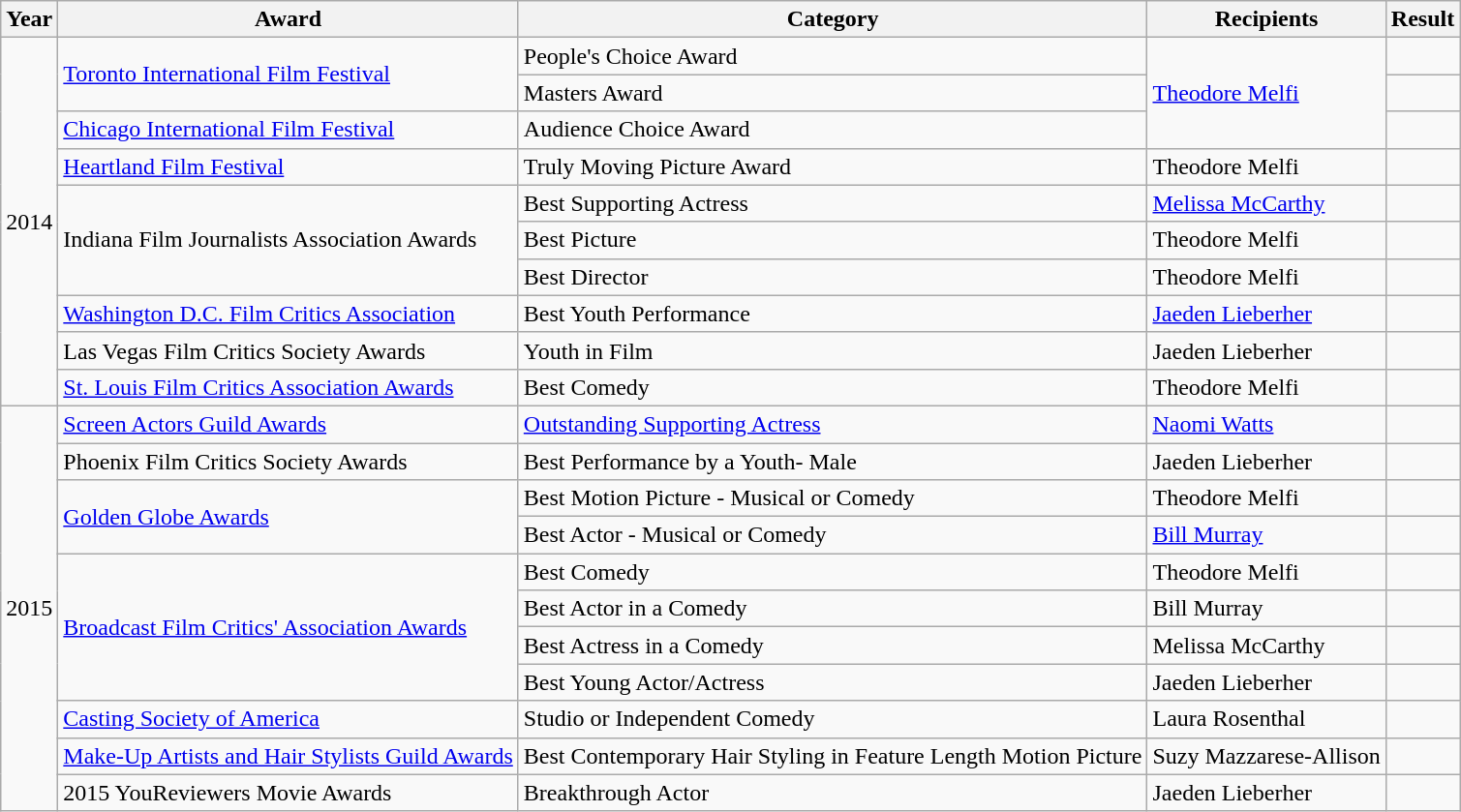<table class="wikitable sortable">
<tr>
<th>Year</th>
<th>Award</th>
<th>Category</th>
<th>Recipients</th>
<th>Result</th>
</tr>
<tr>
<td rowspan=10>2014</td>
<td rowspan=2><a href='#'>Toronto International Film Festival</a></td>
<td>People's Choice Award</td>
<td rowspan=3><a href='#'>Theodore Melfi</a></td>
<td></td>
</tr>
<tr>
<td>Masters Award</td>
<td></td>
</tr>
<tr>
<td><a href='#'>Chicago International Film Festival</a></td>
<td>Audience Choice Award</td>
<td></td>
</tr>
<tr>
<td><a href='#'>Heartland Film Festival</a></td>
<td>Truly Moving Picture Award</td>
<td>Theodore Melfi</td>
<td></td>
</tr>
<tr>
<td rowspan=3>Indiana Film Journalists Association Awards</td>
<td>Best Supporting Actress</td>
<td><a href='#'>Melissa McCarthy</a></td>
<td></td>
</tr>
<tr>
<td>Best Picture</td>
<td>Theodore Melfi</td>
<td></td>
</tr>
<tr>
<td>Best Director</td>
<td>Theodore Melfi</td>
<td></td>
</tr>
<tr>
<td><a href='#'>Washington D.C. Film Critics Association</a></td>
<td>Best Youth Performance</td>
<td><a href='#'>Jaeden Lieberher</a></td>
<td></td>
</tr>
<tr>
<td>Las Vegas Film Critics Society Awards</td>
<td>Youth in Film</td>
<td>Jaeden Lieberher</td>
<td></td>
</tr>
<tr>
<td><a href='#'>St. Louis Film Critics Association Awards</a></td>
<td>Best Comedy</td>
<td>Theodore Melfi</td>
<td></td>
</tr>
<tr>
<td rowspan=11>2015</td>
<td><a href='#'>Screen Actors Guild Awards</a></td>
<td><a href='#'>Outstanding Supporting Actress</a></td>
<td><a href='#'>Naomi Watts</a></td>
<td></td>
</tr>
<tr>
<td>Phoenix Film Critics Society Awards</td>
<td>Best Performance by a Youth- Male</td>
<td>Jaeden Lieberher</td>
<td></td>
</tr>
<tr>
<td rowspan=2><a href='#'>Golden Globe Awards</a></td>
<td>Best Motion Picture - Musical or Comedy</td>
<td>Theodore Melfi</td>
<td></td>
</tr>
<tr>
<td>Best Actor - Musical or Comedy</td>
<td><a href='#'>Bill Murray</a></td>
<td></td>
</tr>
<tr>
<td rowspan=4><a href='#'>Broadcast Film Critics' Association Awards</a></td>
<td>Best Comedy</td>
<td>Theodore Melfi</td>
<td></td>
</tr>
<tr>
<td>Best Actor in a Comedy</td>
<td>Bill Murray</td>
<td></td>
</tr>
<tr>
<td>Best Actress in a Comedy</td>
<td>Melissa McCarthy</td>
<td></td>
</tr>
<tr>
<td>Best Young Actor/Actress</td>
<td>Jaeden Lieberher</td>
<td></td>
</tr>
<tr>
<td><a href='#'>Casting Society of America</a></td>
<td>Studio or Independent Comedy</td>
<td>Laura Rosenthal</td>
<td></td>
</tr>
<tr>
<td><a href='#'>Make-Up Artists and Hair Stylists Guild Awards</a></td>
<td>Best Contemporary Hair Styling in Feature Length Motion Picture</td>
<td>Suzy Mazzarese-Allison</td>
<td></td>
</tr>
<tr>
<td>2015 YouReviewers Movie Awards</td>
<td>Breakthrough Actor</td>
<td>Jaeden Lieberher</td>
<td></td>
</tr>
</table>
